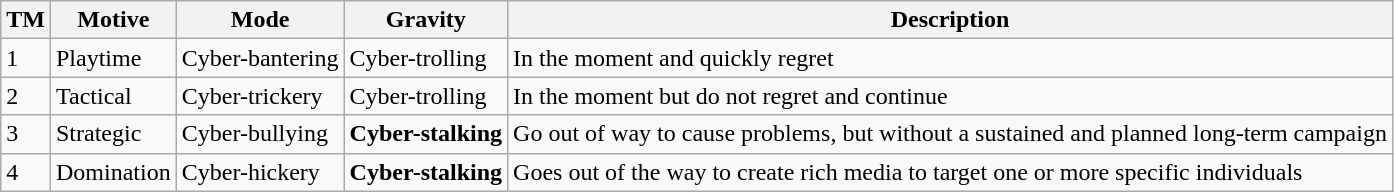<table class="wikitable sortable">
<tr>
<th>TM</th>
<th>Motive</th>
<th>Mode</th>
<th>Gravity</th>
<th>Description</th>
</tr>
<tr>
<td>1</td>
<td>Playtime</td>
<td>Cyber-bantering</td>
<td>Cyber-trolling</td>
<td>In the moment and quickly regret</td>
</tr>
<tr>
<td>2</td>
<td>Tactical</td>
<td>Cyber-trickery</td>
<td>Cyber-trolling</td>
<td>In the moment but do not regret and continue</td>
</tr>
<tr>
<td>3</td>
<td>Strategic</td>
<td>Cyber-bullying</td>
<td><strong>Cyber-stalking</strong></td>
<td>Go out of way to cause problems, but without a sustained and planned long-term campaign</td>
</tr>
<tr>
<td>4</td>
<td>Domination</td>
<td>Cyber-hickery</td>
<td><strong>Cyber-stalking</strong></td>
<td>Goes out of the way to create rich media to target one or more specific individuals</td>
</tr>
</table>
